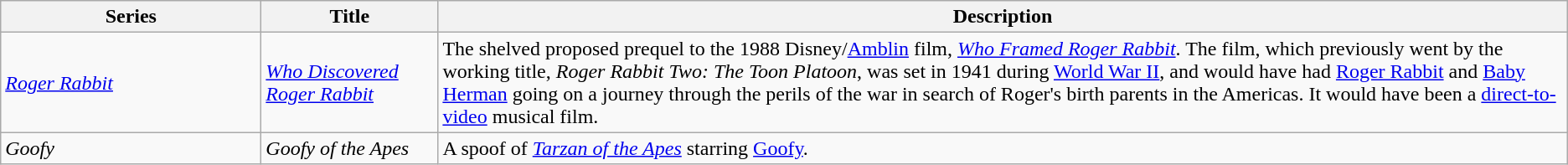<table class="wikitable">
<tr>
<th style="width:150pt;">Series</th>
<th style="width:100pt;">Title</th>
<th>Description</th>
</tr>
<tr>
<td><em><a href='#'>Roger Rabbit</a></em></td>
<td><em><a href='#'>Who Discovered Roger Rabbit</a></em></td>
<td>The shelved proposed prequel to the 1988 Disney/<a href='#'>Amblin</a> film, <em><a href='#'>Who Framed Roger Rabbit</a></em>. The film, which previously went by the working title, <em>Roger Rabbit Two: The Toon Platoon</em>, was set in 1941 during <a href='#'>World War II</a>, and would have had <a href='#'>Roger Rabbit</a> and <a href='#'>Baby Herman</a> going on a journey through the perils of the war in search of Roger's birth parents in the Americas. It would have been a <a href='#'>direct-to-video</a> musical film.</td>
</tr>
<tr>
<td><em>Goofy</em></td>
<td><em>Goofy of the Apes</em></td>
<td>A spoof of <em><a href='#'>Tarzan of the Apes</a></em> starring <a href='#'>Goofy</a>.</td>
</tr>
</table>
